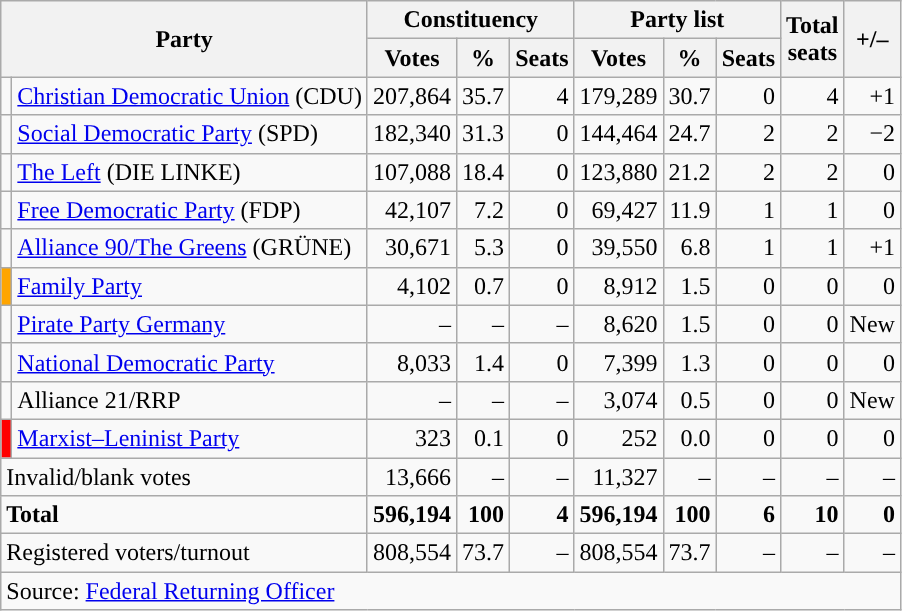<table class="wikitable" style="text-align:right">
<tr>
<th colspan="2" rowspan="2">Party</th>
<th colspan="3">Constituency</th>
<th colspan="3">Party list</th>
<th rowspan="2">Total<br>seats</th>
<th rowspan="2">+/–</th>
</tr>
<tr>
<th>Votes</th>
<th>%</th>
<th>Seats</th>
<th>Votes</th>
<th>%</th>
<th>Seats</th>
</tr>
<tr>
<td></td>
<td align="left"><a href='#'>Christian Democratic Union</a> (CDU)</td>
<td>207,864</td>
<td>35.7</td>
<td>4</td>
<td>179,289</td>
<td>30.7</td>
<td>0</td>
<td>4</td>
<td>+1</td>
</tr>
<tr>
<td></td>
<td align="left"><a href='#'>Social Democratic Party</a> (SPD)</td>
<td>182,340</td>
<td>31.3</td>
<td>0</td>
<td>144,464</td>
<td>24.7</td>
<td>2</td>
<td>2</td>
<td>−2</td>
</tr>
<tr>
<td></td>
<td align="left"><a href='#'>The Left</a> (DIE LINKE)</td>
<td>107,088</td>
<td>18.4</td>
<td>0</td>
<td>123,880</td>
<td>21.2</td>
<td>2</td>
<td>2</td>
<td>0</td>
</tr>
<tr>
<td></td>
<td align="left"><a href='#'>Free Democratic Party</a> (FDP)</td>
<td>42,107</td>
<td>7.2</td>
<td>0</td>
<td>69,427</td>
<td>11.9</td>
<td>1</td>
<td>1</td>
<td>0</td>
</tr>
<tr>
<td></td>
<td align="left"><a href='#'>Alliance 90/The Greens</a> (GRÜNE)</td>
<td>30,671</td>
<td>5.3</td>
<td>0</td>
<td>39,550</td>
<td>6.8</td>
<td>1</td>
<td>1</td>
<td>+1</td>
</tr>
<tr>
<td style="background-color:#FFA500"></td>
<td align="left"><a href='#'>Family Party</a></td>
<td>4,102</td>
<td>0.7</td>
<td>0</td>
<td>8,912</td>
<td>1.5</td>
<td>0</td>
<td>0</td>
<td>0</td>
</tr>
<tr>
<td style="background-color:"></td>
<td align="left"><a href='#'>Pirate Party Germany</a></td>
<td>–</td>
<td>–</td>
<td>–</td>
<td>8,620</td>
<td>1.5</td>
<td>0</td>
<td>0</td>
<td>New</td>
</tr>
<tr>
<td style="background-color:"></td>
<td align="left"><a href='#'>National Democratic Party</a></td>
<td>8,033</td>
<td>1.4</td>
<td>0</td>
<td>7,399</td>
<td>1.3</td>
<td>0</td>
<td>0</td>
<td>0</td>
</tr>
<tr>
<td></td>
<td align="left">Alliance 21/RRP</td>
<td>–</td>
<td>–</td>
<td>–</td>
<td>3,074</td>
<td>0.5</td>
<td>0</td>
<td>0</td>
<td>New</td>
</tr>
<tr>
<td style="background-color:red"></td>
<td align="left"><a href='#'>Marxist–Leninist Party</a></td>
<td>323</td>
<td>0.1</td>
<td>0</td>
<td>252</td>
<td>0.0</td>
<td>0</td>
<td>0</td>
<td>0</td>
</tr>
<tr>
<td colspan="2" align="left">Invalid/blank votes</td>
<td>13,666</td>
<td>–</td>
<td>–</td>
<td>11,327</td>
<td>–</td>
<td>–</td>
<td>–</td>
<td>–</td>
</tr>
<tr>
<td colspan="2" align="left"><strong>Total</strong></td>
<td><strong>596,194</strong></td>
<td><strong>100</strong></td>
<td><strong>4</strong></td>
<td><strong>596,194</strong></td>
<td><strong>100</strong></td>
<td><strong>6</strong></td>
<td><strong>10</strong></td>
<td><strong>0</strong></td>
</tr>
<tr>
<td colspan="2" align="left">Registered voters/turnout</td>
<td>808,554</td>
<td>73.7</td>
<td>–</td>
<td>808,554</td>
<td>73.7</td>
<td>–</td>
<td>–</td>
<td>–</td>
</tr>
<tr>
<td colspan="10" align="left">Source: <a href='#'>Federal Returning Officer</a></td>
</tr>
</table>
